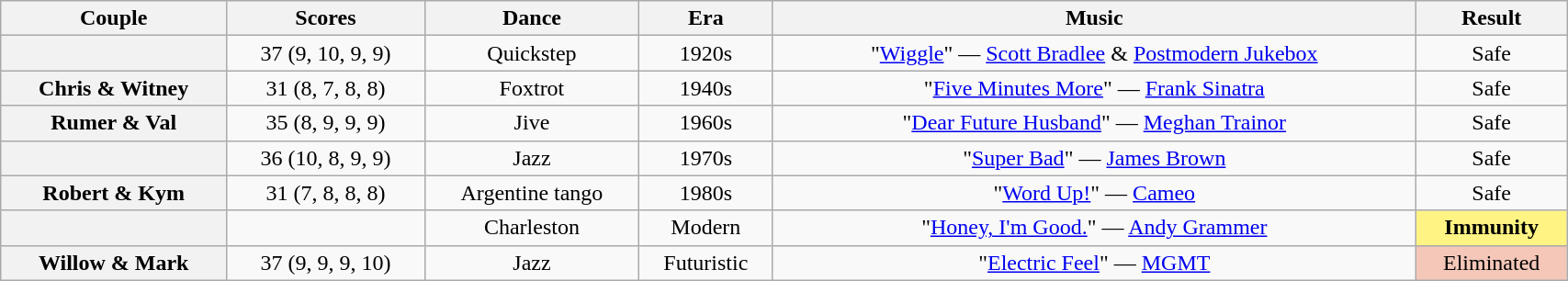<table class="wikitable sortable" style="text-align:center; width:90%">
<tr>
<th scope="col">Couple</th>
<th scope="col">Scores</th>
<th scope="col" class="unsortable">Dance</th>
<th scope="col" class="unsortable">Era</th>
<th scope="col" class="unsortable">Music</th>
<th scope="col" class="unsortable">Result</th>
</tr>
<tr>
<th scope="row"></th>
<td>37 (9, 10, 9, 9)</td>
<td>Quickstep</td>
<td>1920s</td>
<td>"<a href='#'>Wiggle</a>" — <a href='#'>Scott Bradlee</a> & <a href='#'>Postmodern Jukebox</a></td>
<td>Safe</td>
</tr>
<tr>
<th scope="row">Chris & Witney</th>
<td>31 (8, 7, 8, 8)</td>
<td>Foxtrot</td>
<td>1940s</td>
<td>"<a href='#'>Five Minutes More</a>" — <a href='#'>Frank Sinatra</a></td>
<td>Safe</td>
</tr>
<tr>
<th scope="row">Rumer & Val</th>
<td>35  (8, 9, 9, 9)</td>
<td>Jive</td>
<td>1960s</td>
<td>"<a href='#'>Dear Future Husband</a>" — <a href='#'>Meghan Trainor</a></td>
<td>Safe</td>
</tr>
<tr>
<th scope="row"></th>
<td>36  (10, 8, 9, 9)</td>
<td>Jazz</td>
<td>1970s</td>
<td>"<a href='#'>Super Bad</a>" — <a href='#'>James Brown</a></td>
<td>Safe</td>
</tr>
<tr>
<th scope="row">Robert & Kym</th>
<td>31 (7, 8, 8, 8)</td>
<td>Argentine tango</td>
<td>1980s</td>
<td>"<a href='#'>Word Up!</a>" — <a href='#'>Cameo</a></td>
<td>Safe</td>
</tr>
<tr>
<th scope="row"></th>
<td></td>
<td>Charleston</td>
<td>Modern</td>
<td>"<a href='#'>Honey, I'm Good.</a>" — <a href='#'>Andy Grammer</a></td>
<td bgcolor="fff383"><strong>Immunity</strong></td>
</tr>
<tr>
<th scope="row">Willow & Mark</th>
<td>37 (9, 9, 9, 10)</td>
<td>Jazz</td>
<td>Futuristic</td>
<td>"<a href='#'>Electric Feel</a>" — <a href='#'>MGMT</a></td>
<td bgcolor=f4c7b8>Eliminated</td>
</tr>
</table>
